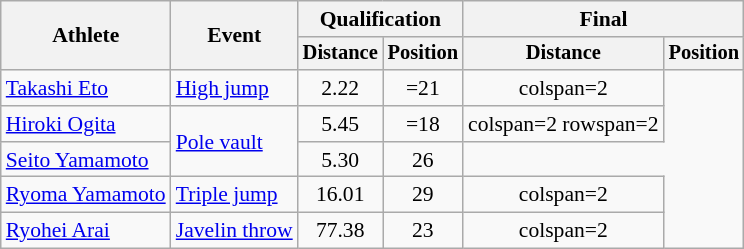<table class=wikitable style="font-size:90%">
<tr>
<th rowspan="2">Athlete</th>
<th rowspan="2">Event</th>
<th colspan="2">Qualification</th>
<th colspan="2">Final</th>
</tr>
<tr style="font-size:95%">
<th>Distance</th>
<th>Position</th>
<th>Distance</th>
<th>Position</th>
</tr>
<tr style=text-align:center>
<td style=text-align:left><a href='#'>Takashi Eto</a></td>
<td style=text-align:left><a href='#'>High jump</a></td>
<td>2.22</td>
<td>=21</td>
<td>colspan=2 </td>
</tr>
<tr style=text-align:center>
<td style=text-align:left><a href='#'>Hiroki Ogita</a></td>
<td style=text-align:left rowspan=2><a href='#'>Pole vault</a></td>
<td>5.45</td>
<td>=18</td>
<td>colspan=2 rowspan=2 </td>
</tr>
<tr style=text-align:center>
<td style=text-align:left><a href='#'>Seito Yamamoto</a></td>
<td>5.30</td>
<td>26</td>
</tr>
<tr style=text-align:center>
<td style=text-align:left><a href='#'>Ryoma Yamamoto</a></td>
<td style=text-align:left><a href='#'>Triple jump</a></td>
<td>16.01</td>
<td>29</td>
<td>colspan=2 </td>
</tr>
<tr style=text-align:center>
<td style=text-align:left><a href='#'>Ryohei Arai</a></td>
<td style=text-align:left><a href='#'>Javelin throw</a></td>
<td>77.38</td>
<td>23</td>
<td>colspan=2 </td>
</tr>
</table>
